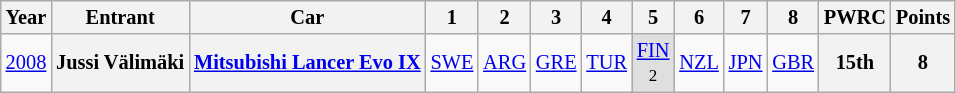<table class="wikitable" border="1" style="text-align:center; font-size:85%;">
<tr>
<th>Year</th>
<th>Entrant</th>
<th>Car</th>
<th>1</th>
<th>2</th>
<th>3</th>
<th>4</th>
<th>5</th>
<th>6</th>
<th>7</th>
<th>8</th>
<th>PWRC</th>
<th>Points</th>
</tr>
<tr>
<td><a href='#'>2008</a></td>
<th nowrap>Jussi Välimäki</th>
<th nowrap><a href='#'>Mitsubishi Lancer Evo IX</a></th>
<td><a href='#'>SWE</a></td>
<td><a href='#'>ARG</a></td>
<td><a href='#'>GRE</a></td>
<td><a href='#'>TUR</a></td>
<td style="background:#DFDFDF;"><a href='#'>FIN</a><br><small>2</small></td>
<td><a href='#'>NZL</a></td>
<td><a href='#'>JPN</a></td>
<td><a href='#'>GBR</a></td>
<th>15th</th>
<th>8</th>
</tr>
</table>
